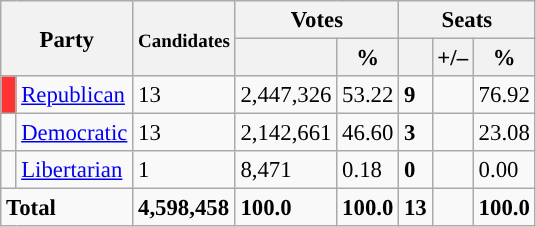<table class="wikitable" style="font-size: 95%;">
<tr>
<th colspan="2" rowspan="2">Party</th>
<th rowspan="2"><small>Candi</small><small>dates</small></th>
<th colspan="2">Votes</th>
<th colspan="3">Seats</th>
</tr>
<tr>
<th></th>
<th>%</th>
<th></th>
<th>+/–</th>
<th>%</th>
</tr>
<tr>
<th style="background-color:#FF3333; width: 3px"></th>
<td align="left"><a href='#'>Republican</a></td>
<td>13</td>
<td>2,447,326</td>
<td>53.22</td>
<td><strong>9</strong></td>
<td></td>
<td>76.92</td>
</tr>
<tr>
<td style="background:"></td>
<td align="left"><a href='#'>Democratic</a></td>
<td>13</td>
<td>2,142,661</td>
<td>46.60</td>
<td><strong>3</strong></td>
<td></td>
<td>23.08</td>
</tr>
<tr>
<td style="background:"></td>
<td align="left"><a href='#'>Libertarian</a></td>
<td>1</td>
<td>8,471</td>
<td>0.18</td>
<td><strong>0</strong></td>
<td></td>
<td>0.00</td>
</tr>
<tr style="font-weight:bold">
<td colspan="2" align="left">Total</td>
<td>4,598,458</td>
<td>100.0</td>
<td>100.0</td>
<td><strong>13</strong></td>
<td></td>
<td>100.0</td>
</tr>
</table>
